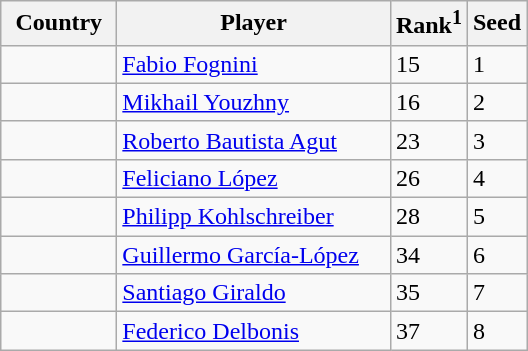<table class="sortable wikitable">
<tr>
<th width="70">Country</th>
<th width="175">Player</th>
<th>Rank<sup>1</sup></th>
<th>Seed</th>
</tr>
<tr>
<td></td>
<td><a href='#'>Fabio Fognini</a></td>
<td>15</td>
<td>1</td>
</tr>
<tr>
<td></td>
<td><a href='#'>Mikhail Youzhny</a></td>
<td>16</td>
<td>2</td>
</tr>
<tr>
<td></td>
<td><a href='#'>Roberto Bautista Agut</a></td>
<td>23</td>
<td>3</td>
</tr>
<tr>
<td></td>
<td><a href='#'>Feliciano López</a></td>
<td>26</td>
<td>4</td>
</tr>
<tr>
<td></td>
<td><a href='#'>Philipp Kohlschreiber</a></td>
<td>28</td>
<td>5</td>
</tr>
<tr>
<td></td>
<td><a href='#'>Guillermo García-López</a></td>
<td>34</td>
<td>6</td>
</tr>
<tr>
<td></td>
<td><a href='#'>Santiago Giraldo</a></td>
<td>35</td>
<td>7</td>
</tr>
<tr>
<td></td>
<td><a href='#'>Federico Delbonis</a></td>
<td>37</td>
<td>8</td>
</tr>
</table>
